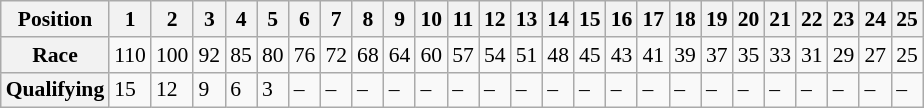<table class="wikitable" style="font-size: 90%;">
<tr>
<th>Position</th>
<th>1</th>
<th>2</th>
<th>3</th>
<th>4</th>
<th>5</th>
<th>6</th>
<th>7</th>
<th>8</th>
<th>9</th>
<th>10</th>
<th>11</th>
<th>12</th>
<th>13</th>
<th>14</th>
<th>15</th>
<th>16</th>
<th>17</th>
<th>18</th>
<th>19</th>
<th>20</th>
<th>21</th>
<th>22</th>
<th>23</th>
<th>24</th>
<th>25</th>
</tr>
<tr>
<th>Race</th>
<td>110</td>
<td>100</td>
<td>92</td>
<td>85</td>
<td>80</td>
<td>76</td>
<td>72</td>
<td>68</td>
<td>64</td>
<td>60</td>
<td>57</td>
<td>54</td>
<td>51</td>
<td>48</td>
<td>45</td>
<td>43</td>
<td>41</td>
<td>39</td>
<td>37</td>
<td>35</td>
<td>33</td>
<td>31</td>
<td>29</td>
<td>27</td>
<td>25</td>
</tr>
<tr>
<th>Qualifying</th>
<td>15</td>
<td>12</td>
<td>9</td>
<td>6</td>
<td>3</td>
<td>–</td>
<td>–</td>
<td>–</td>
<td>–</td>
<td>–</td>
<td>–</td>
<td>–</td>
<td>–</td>
<td>–</td>
<td>–</td>
<td>–</td>
<td>–</td>
<td>–</td>
<td>–</td>
<td>–</td>
<td>–</td>
<td>–</td>
<td>–</td>
<td>–</td>
<td>–</td>
</tr>
</table>
